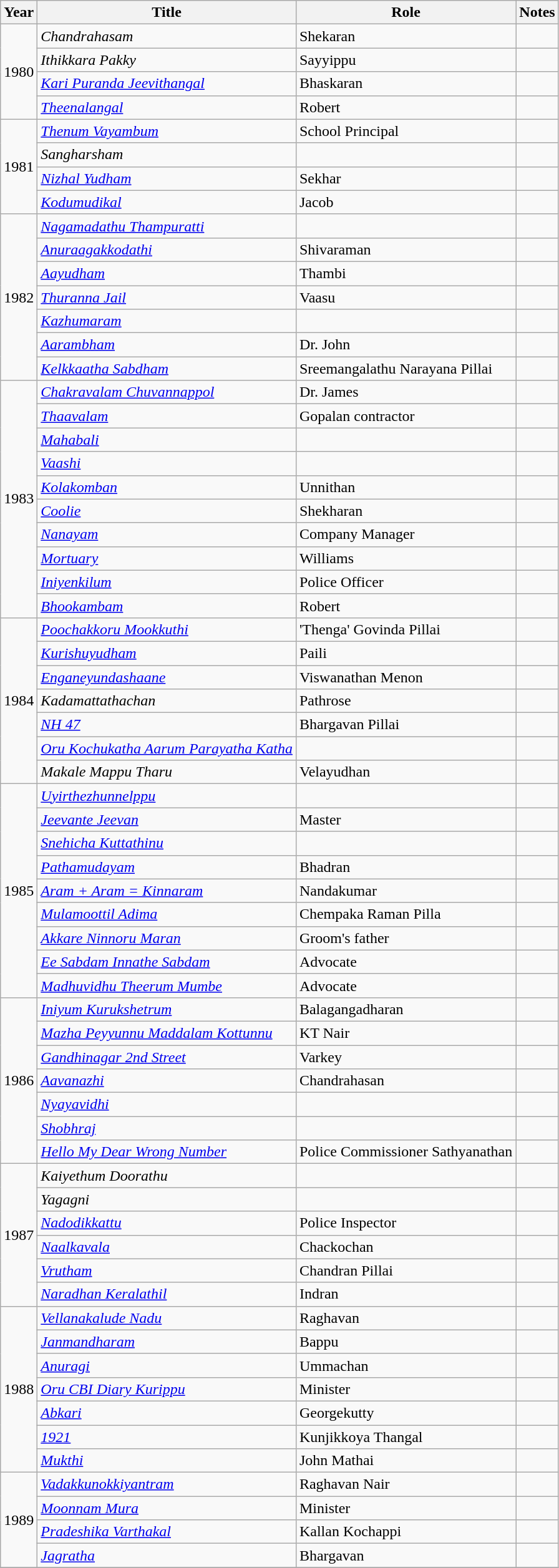<table class="wikitable sortable">
<tr>
<th>Year</th>
<th>Title</th>
<th>Role</th>
<th class="unsortable">Notes</th>
</tr>
<tr>
<td rowspan=4>1980</td>
<td><em>Chandrahasam</em></td>
<td>Shekaran</td>
<td></td>
</tr>
<tr>
<td><em>Ithikkara Pakky</em></td>
<td>Sayyippu</td>
<td></td>
</tr>
<tr>
<td><em><a href='#'>Kari Puranda Jeevithangal</a></em></td>
<td>Bhaskaran</td>
<td></td>
</tr>
<tr>
<td><em><a href='#'>Theenalangal</a></em></td>
<td>Robert</td>
<td></td>
</tr>
<tr>
<td rowspan=4>1981</td>
<td><em><a href='#'>Thenum Vayambum</a></em></td>
<td>School Principal</td>
<td></td>
</tr>
<tr>
<td><em>Sangharsham</em></td>
<td></td>
<td></td>
</tr>
<tr>
<td><em><a href='#'>Nizhal Yudham</a></em></td>
<td>Sekhar</td>
<td></td>
</tr>
<tr>
<td><em><a href='#'>Kodumudikal</a></em></td>
<td>Jacob</td>
<td></td>
</tr>
<tr>
<td rowspan=7>1982</td>
<td><em><a href='#'>Nagamadathu Thampuratti</a></em></td>
<td></td>
<td></td>
</tr>
<tr>
<td><em><a href='#'>Anuraagakkodathi</a></em></td>
<td>Shivaraman</td>
<td></td>
</tr>
<tr>
<td><em><a href='#'>Aayudham</a></em></td>
<td>Thambi</td>
<td></td>
</tr>
<tr>
<td><em><a href='#'>Thuranna Jail</a></em></td>
<td>Vaasu</td>
<td></td>
</tr>
<tr>
<td><em><a href='#'>Kazhumaram</a></em></td>
<td></td>
<td></td>
</tr>
<tr>
<td><em><a href='#'>Aarambham</a></em></td>
<td>Dr. John</td>
<td></td>
</tr>
<tr>
<td><em><a href='#'>Kelkkaatha Sabdham</a></em></td>
<td>Sreemangalathu Narayana Pillai</td>
<td></td>
</tr>
<tr>
<td rowspan=10>1983</td>
<td><em><a href='#'>Chakravalam Chuvannappol</a></em></td>
<td>Dr. James</td>
<td></td>
</tr>
<tr>
<td><em><a href='#'>Thaavalam</a></em></td>
<td>Gopalan contractor</td>
<td></td>
</tr>
<tr>
<td><em><a href='#'>Mahabali</a></em></td>
<td></td>
<td></td>
</tr>
<tr>
<td><em><a href='#'>Vaashi</a></em></td>
<td></td>
<td></td>
</tr>
<tr>
<td><em><a href='#'>Kolakomban</a></em></td>
<td>Unnithan</td>
<td></td>
</tr>
<tr>
<td><em><a href='#'>Coolie</a></em></td>
<td>Shekharan</td>
<td></td>
</tr>
<tr>
<td><em><a href='#'>Nanayam</a></em></td>
<td>Company Manager</td>
<td></td>
</tr>
<tr>
<td><em><a href='#'>Mortuary</a></em></td>
<td>Williams</td>
<td></td>
</tr>
<tr>
<td><em><a href='#'>Iniyenkilum</a></em></td>
<td>Police Officer</td>
<td></td>
</tr>
<tr>
<td><em><a href='#'>Bhookambam</a></em></td>
<td>Robert</td>
<td></td>
</tr>
<tr>
<td rowspan=7>1984</td>
<td><em><a href='#'>Poochakkoru Mookkuthi</a></em></td>
<td>'Thenga' Govinda Pillai</td>
<td></td>
</tr>
<tr>
<td><em><a href='#'>Kurishuyudham</a></em></td>
<td>Paili</td>
<td></td>
</tr>
<tr>
<td><em><a href='#'>Enganeyundashaane</a></em></td>
<td>Viswanathan Menon</td>
<td></td>
</tr>
<tr>
<td><em>Kadamattathachan</em></td>
<td>Pathrose</td>
<td></td>
</tr>
<tr>
<td><em><a href='#'>NH 47</a></em></td>
<td>Bhargavan Pillai</td>
<td></td>
</tr>
<tr>
<td><em><a href='#'>Oru Kochukatha Aarum Parayatha Katha</a></em></td>
<td></td>
<td></td>
</tr>
<tr>
<td><em>Makale Mappu Tharu</em></td>
<td>Velayudhan</td>
<td></td>
</tr>
<tr>
<td rowspan=9>1985</td>
<td><em><a href='#'>Uyirthezhunnelppu</a></em></td>
<td></td>
<td></td>
</tr>
<tr>
<td><em><a href='#'>Jeevante Jeevan</a></em></td>
<td>Master</td>
<td></td>
</tr>
<tr>
<td><em><a href='#'>Snehicha Kuttathinu</a></em></td>
<td></td>
<td></td>
</tr>
<tr>
<td><em><a href='#'>Pathamudayam</a></em></td>
<td>Bhadran</td>
<td></td>
</tr>
<tr>
<td><em><a href='#'>Aram + Aram = Kinnaram</a></em></td>
<td>Nandakumar</td>
<td></td>
</tr>
<tr>
<td><em><a href='#'>Mulamoottil Adima</a></em></td>
<td>Chempaka Raman Pilla</td>
<td></td>
</tr>
<tr>
<td><em><a href='#'>Akkare Ninnoru Maran</a></em></td>
<td>Groom's father</td>
<td></td>
</tr>
<tr>
<td><em><a href='#'>Ee Sabdam Innathe Sabdam</a></em></td>
<td>Advocate</td>
<td></td>
</tr>
<tr>
<td><em><a href='#'>Madhuvidhu Theerum Mumbe</a></em></td>
<td>Advocate</td>
<td></td>
</tr>
<tr>
<td rowspan=7>1986</td>
<td><em><a href='#'>Iniyum Kurukshetrum</a></em></td>
<td>Balagangadharan</td>
<td></td>
</tr>
<tr>
<td><em><a href='#'>Mazha Peyyunnu Maddalam Kottunnu</a></em></td>
<td>KT Nair</td>
<td></td>
</tr>
<tr>
<td><em><a href='#'>Gandhinagar 2nd Street</a></em></td>
<td>Varkey</td>
<td></td>
</tr>
<tr>
<td><em><a href='#'>Aavanazhi</a></em></td>
<td>Chandrahasan</td>
<td></td>
</tr>
<tr>
<td><em><a href='#'>Nyayavidhi</a></em></td>
<td></td>
<td></td>
</tr>
<tr>
<td><em><a href='#'>Shobhraj</a></em></td>
<td></td>
<td></td>
</tr>
<tr>
<td><em><a href='#'>Hello My Dear Wrong Number</a></em></td>
<td>Police Commissioner Sathyanathan</td>
<td></td>
</tr>
<tr>
<td rowspan=6>1987</td>
<td><em>Kaiyethum Doorathu</em></td>
<td></td>
<td></td>
</tr>
<tr>
<td><em>Yagagni</em></td>
<td></td>
<td></td>
</tr>
<tr>
<td><em><a href='#'>Nadodikkattu</a></em></td>
<td>Police Inspector</td>
<td></td>
</tr>
<tr>
<td><em><a href='#'>Naalkavala</a></em></td>
<td>Chackochan</td>
<td></td>
</tr>
<tr>
<td><em><a href='#'>Vrutham</a></em></td>
<td>Chandran Pillai</td>
<td></td>
</tr>
<tr>
<td><em><a href='#'>Naradhan Keralathil</a></em></td>
<td>Indran</td>
<td></td>
</tr>
<tr>
<td rowspan=7>1988</td>
<td><em><a href='#'>Vellanakalude Nadu</a></em></td>
<td>Raghavan</td>
<td></td>
</tr>
<tr>
<td><em><a href='#'>Janmandharam</a></em></td>
<td>Bappu</td>
<td></td>
</tr>
<tr>
<td><em><a href='#'>Anuragi</a></em></td>
<td>Ummachan</td>
<td></td>
</tr>
<tr>
<td><em><a href='#'>Oru CBI Diary Kurippu</a></em></td>
<td>Minister</td>
<td></td>
</tr>
<tr>
<td><em><a href='#'>Abkari</a></em></td>
<td>Georgekutty</td>
<td></td>
</tr>
<tr>
<td><em><a href='#'>1921</a></em></td>
<td>Kunjikkoya Thangal</td>
<td></td>
</tr>
<tr>
<td><em><a href='#'>Mukthi</a></em></td>
<td>John Mathai</td>
<td></td>
</tr>
<tr>
<td rowspan=4>1989</td>
<td><em><a href='#'>Vadakkunokkiyantram</a></em></td>
<td>Raghavan Nair</td>
<td></td>
</tr>
<tr>
<td><em><a href='#'>Moonnam Mura</a></em></td>
<td>Minister</td>
<td></td>
</tr>
<tr>
<td><em><a href='#'>Pradeshika Varthakal</a></em></td>
<td>Kallan Kochappi</td>
<td></td>
</tr>
<tr>
<td><em><a href='#'>Jagratha</a></em></td>
<td>Bhargavan</td>
<td></td>
</tr>
<tr>
</tr>
</table>
